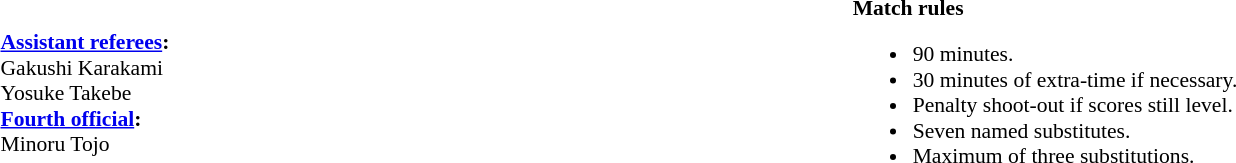<table width=100% style="font-size: 90%">
<tr>
<td><br><strong><a href='#'>Assistant referees</a>:</strong>
<br>Gakushi Karakami
<br>Yosuke Takebe
<br><strong><a href='#'>Fourth official</a>:</strong>
<br>Minoru Tojo</td>
<td width=55% valign=top><br><strong>Match rules</strong><ul><li>90 minutes.</li><li>30 minutes of extra-time if necessary.</li><li>Penalty shoot-out if scores still level.</li><li>Seven named substitutes.</li><li>Maximum of three substitutions.</li></ul></td>
</tr>
</table>
